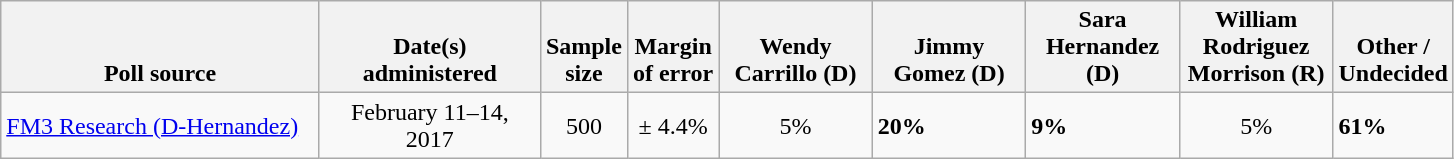<table class="wikitable">
<tr valign= bottom>
<th style="width:205px;">Poll source</th>
<th style="width:140px;">Date(s)<br>administered</th>
<th>Sample<br>size</th>
<th>Margin<br>of error</th>
<th style="width:95px;">Wendy<br>Carrillo (D)</th>
<th style="width:95px;">Jimmy<br>Gomez (D)</th>
<th style="width:95px;">Sara<br>Hernandez (D)</th>
<th style="width:95px;">William Rodriguez<br>Morrison (R)</th>
<th>Other /<br>Undecided</th>
</tr>
<tr>
<td><a href='#'>FM3 Research (D-Hernandez)</a></td>
<td align=center>February 11–14, 2017</td>
<td align=center>500</td>
<td align=center>± 4.4%</td>
<td align=center>5%</td>
<td><strong>20%</strong></td>
<td><strong>9%</strong></td>
<td align=center>5%</td>
<td><strong>61%</strong></td>
</tr>
</table>
